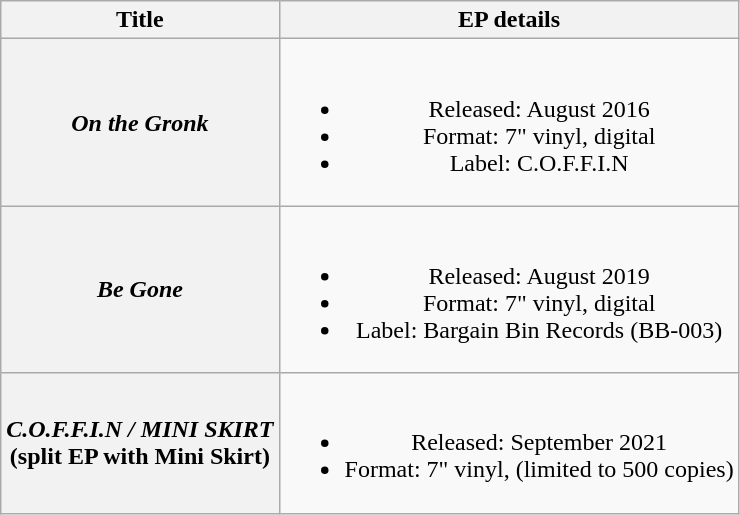<table class="wikitable plainrowheaders" style="text-align:center">
<tr>
<th scope="col">Title</th>
<th scope="col">EP details</th>
</tr>
<tr>
<th scope="row"><em>On the Gronk</em></th>
<td><br><ul><li>Released: August 2016</li><li>Format: 7" vinyl, digital</li><li>Label: C.O.F.F.I.N</li></ul></td>
</tr>
<tr>
<th scope="row"><em>Be Gone</em></th>
<td><br><ul><li>Released: August 2019</li><li>Format: 7" vinyl, digital</li><li>Label: Bargain Bin Records (BB-003)</li></ul></td>
</tr>
<tr>
<th scope="row"><em>C.O.F.F.I.N / MINI SKIRT</em> <br> (split EP with Mini Skirt)</th>
<td><br><ul><li>Released: September 2021</li><li>Format: 7" vinyl, (limited to 500 copies)</li></ul></td>
</tr>
</table>
